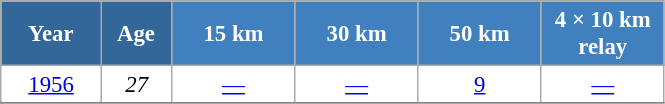<table class="wikitable" style="font-size:95%; text-align:center; border:grey solid 1px; border-collapse:collapse; background:#ffffff;">
<tr>
<th style="background-color:#369; color:white; width:60px;"> Year </th>
<th style="background-color:#369; color:white; width:40px;"> Age </th>
<th style="background-color:#4180be; color:white; width:75px;"> 15 km </th>
<th style="background-color:#4180be; color:white; width:75px;"> 30 km </th>
<th style="background-color:#4180be; color:white; width:75px;"> 50 km </th>
<th style="background-color:#4180be; color:white; width:75px;"> 4 × 10 km <br> relay </th>
</tr>
<tr>
<td><a href='#'>1956</a></td>
<td><em>27</em></td>
<td><a href='#'>—</a></td>
<td><a href='#'>—</a></td>
<td><a href='#'>9</a></td>
<td><a href='#'>—</a></td>
</tr>
<tr>
</tr>
</table>
